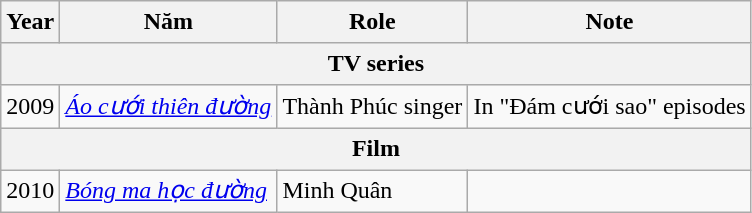<table class="wikitable" style="line-height:1.3em">
<tr>
<th>Year</th>
<th>Năm</th>
<th>Role</th>
<th>Note</th>
</tr>
<tr>
<th colspan="4">TV series</th>
</tr>
<tr>
<td>2009</td>
<td><em><a href='#'>Áo cưới thiên đường</a></em></td>
<td>Thành Phúc singer</td>
<td>In "Đám cưới sao" episodes</td>
</tr>
<tr>
<th colspan="4">Film</th>
</tr>
<tr>
<td>2010</td>
<td><em><a href='#'>Bóng ma học đường</a></em></td>
<td>Minh Quân</td>
<td></td>
</tr>
</table>
